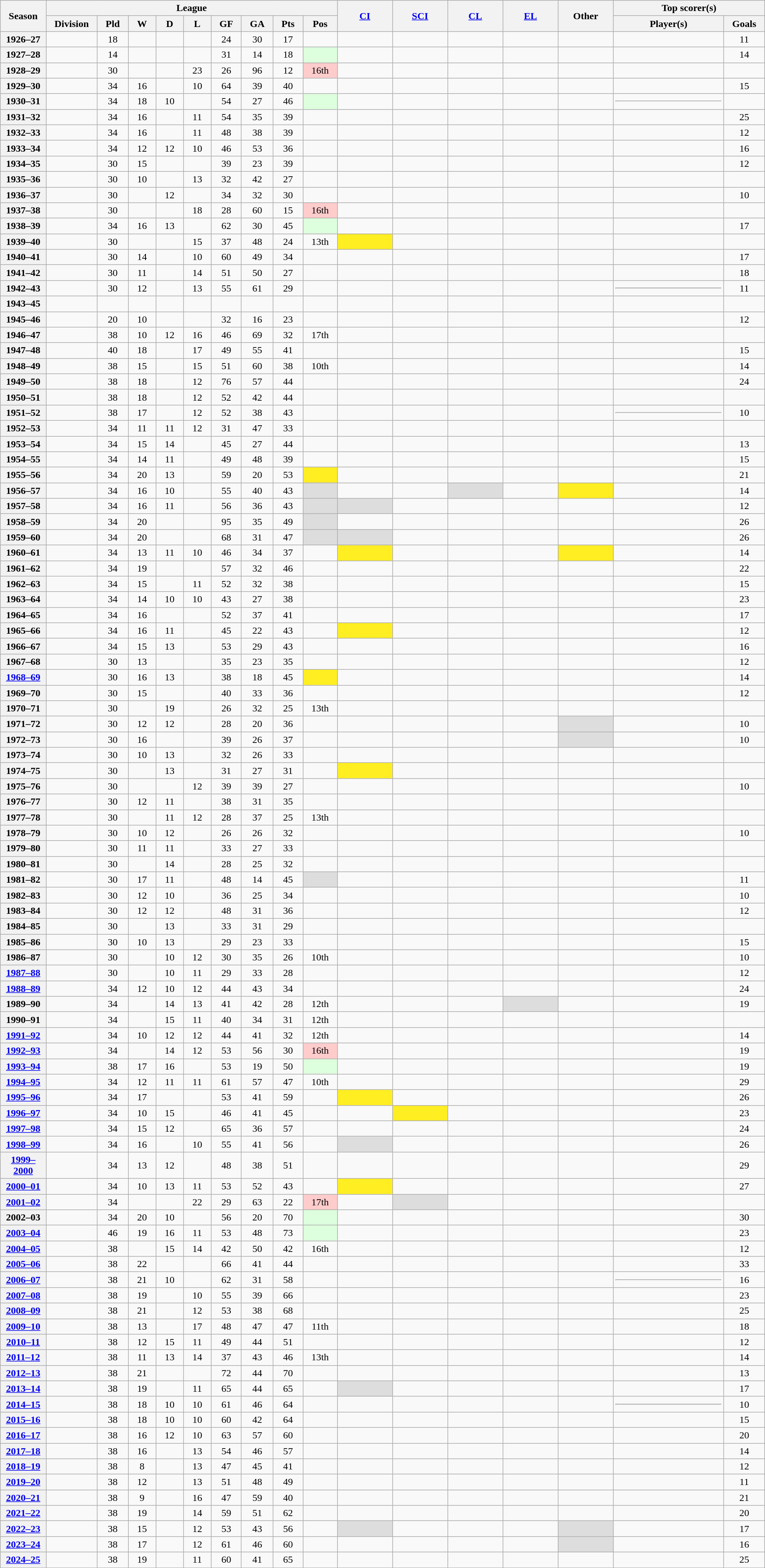<table class="wikitable sortable" style="text-align: center">
<tr>
<th rowspan="2" width="2%" scope="col">Season</th>
<th colspan="9" width="20%">League</th>
<th rowspan="2" width="4%" scope="col"><a href='#'>CI</a></th>
<th rowspan="2" width="4%" scope="col"><a href='#'>SCI</a></th>
<th rowspan="2" width="4%" scope="col"><a href='#'>CL</a></th>
<th rowspan="2" width="4%" scope="col"><a href='#'>EL</a></th>
<th rowspan="2" width="4%" scope="col">Other</th>
<th colspan="2">Top scorer(s)</th>
</tr>
<tr>
<th width="2%" scope="col">Division</th>
<th width="2%" scope="col">Pld</th>
<th width="2%" scope="col">W</th>
<th width="2%" scope="col">D</th>
<th width="2%" scope="col">L</th>
<th width="2%" scope="col">GF</th>
<th width="2%" scope="col">GA</th>
<th width="2%" scope="col">Pts</th>
<th width="2%" scope="col">Pos</th>
<th width="8%" scope="col">Player(s)</th>
<th width="2%" scope="col">Goals</th>
</tr>
<tr>
<th scope="row">1926–27</th>
<td></td>
<td>18</td>
<td></td>
<td></td>
<td></td>
<td>24</td>
<td>30</td>
<td>17</td>
<td></td>
<td></td>
<td></td>
<td></td>
<td></td>
<td></td>
<td align="left"></td>
<td>11</td>
</tr>
<tr>
<th scope="row">1927–28</th>
<td></td>
<td>14</td>
<td></td>
<td></td>
<td></td>
<td>31</td>
<td>14</td>
<td>18</td>
<td style="background:#dfd"></td>
<td></td>
<td></td>
<td></td>
<td></td>
<td></td>
<td align="left"></td>
<td>14</td>
</tr>
<tr>
<th scope="row">1928–29</th>
<td></td>
<td>30</td>
<td></td>
<td></td>
<td>23</td>
<td>26</td>
<td>96</td>
<td>12</td>
<td style="background:#fcc">16th </td>
<td></td>
<td></td>
<td></td>
<td></td>
<td></td>
<td align="left"></td>
<td></td>
</tr>
<tr>
<th scope="row">1929–30</th>
<td></td>
<td>34</td>
<td>16</td>
<td></td>
<td>10</td>
<td>64</td>
<td>39</td>
<td>40</td>
<td></td>
<td></td>
<td></td>
<td></td>
<td></td>
<td></td>
<td align="left"></td>
<td>15</td>
</tr>
<tr>
<th scope="row">1930–31</th>
<td></td>
<td>34</td>
<td>18</td>
<td>10</td>
<td></td>
<td>54</td>
<td>27</td>
<td>46</td>
<td style="background:#dfd"></td>
<td></td>
<td></td>
<td></td>
<td></td>
<td></td>
<td align="left"><hr></td>
<td></td>
</tr>
<tr>
<th scope="row">1931–32</th>
<td></td>
<td>34</td>
<td>16</td>
<td></td>
<td>11</td>
<td>54</td>
<td>35</td>
<td>39</td>
<td></td>
<td></td>
<td></td>
<td></td>
<td></td>
<td></td>
<td align="left"></td>
<td>25</td>
</tr>
<tr>
<th scope="row">1932–33</th>
<td></td>
<td>34</td>
<td>16</td>
<td></td>
<td>11</td>
<td>48</td>
<td>38</td>
<td>39</td>
<td></td>
<td></td>
<td></td>
<td></td>
<td></td>
<td></td>
<td align="left"></td>
<td>12</td>
</tr>
<tr>
<th scope="row">1933–34</th>
<td></td>
<td>34</td>
<td>12</td>
<td>12</td>
<td>10</td>
<td>46</td>
<td>53</td>
<td>36</td>
<td></td>
<td></td>
<td></td>
<td></td>
<td></td>
<td></td>
<td align="left"></td>
<td>16</td>
</tr>
<tr>
<th scope="row">1934–35</th>
<td></td>
<td>30</td>
<td>15</td>
<td></td>
<td></td>
<td>39</td>
<td>23</td>
<td>39</td>
<td></td>
<td></td>
<td></td>
<td></td>
<td></td>
<td></td>
<td align="left"></td>
<td>12</td>
</tr>
<tr>
<th scope="row">1935–36</th>
<td></td>
<td>30</td>
<td>10</td>
<td></td>
<td>13</td>
<td>32</td>
<td>42</td>
<td>27</td>
<td></td>
<td></td>
<td></td>
<td></td>
<td></td>
<td></td>
<td align="left"></td>
<td></td>
</tr>
<tr>
<th scope="row">1936–37</th>
<td></td>
<td>30</td>
<td></td>
<td>12</td>
<td></td>
<td>34</td>
<td>32</td>
<td>30</td>
<td></td>
<td></td>
<td></td>
<td></td>
<td></td>
<td></td>
<td align="left"></td>
<td>10</td>
</tr>
<tr>
<th scope="row">1937–38</th>
<td></td>
<td>30</td>
<td></td>
<td></td>
<td>18</td>
<td>28</td>
<td>60</td>
<td>15</td>
<td style="background:#fcc">16th </td>
<td></td>
<td></td>
<td></td>
<td></td>
<td></td>
<td align="left"></td>
<td></td>
</tr>
<tr>
<th scope="row">1938–39</th>
<td></td>
<td>34</td>
<td>16</td>
<td>13</td>
<td></td>
<td>62</td>
<td>30</td>
<td>45</td>
<td style="background:#dfd"></td>
<td></td>
<td></td>
<td></td>
<td></td>
<td></td>
<td align="left"></td>
<td>17</td>
</tr>
<tr>
<th scope="row">1939–40</th>
<td></td>
<td>30</td>
<td></td>
<td></td>
<td>15</td>
<td>37</td>
<td>48</td>
<td>24</td>
<td>13th</td>
<td style="background-color:#fe2"></td>
<td></td>
<td></td>
<td></td>
<td></td>
<td align="left"></td>
<td></td>
</tr>
<tr>
<th scope="row">1940–41</th>
<td></td>
<td>30</td>
<td>14</td>
<td></td>
<td>10</td>
<td>60</td>
<td>49</td>
<td>34</td>
<td></td>
<td></td>
<td></td>
<td></td>
<td></td>
<td></td>
<td align="left"></td>
<td>17</td>
</tr>
<tr>
<th scope="row">1941–42</th>
<td></td>
<td>30</td>
<td>11</td>
<td></td>
<td>14</td>
<td>51</td>
<td>50</td>
<td>27</td>
<td></td>
<td></td>
<td></td>
<td></td>
<td></td>
<td></td>
<td align="left"></td>
<td>18</td>
</tr>
<tr>
<th scope="row">1942–43</th>
<td align="center"></td>
<td>30</td>
<td>12</td>
<td></td>
<td>13</td>
<td>55</td>
<td>61</td>
<td>29</td>
<td></td>
<td></td>
<td></td>
<td></td>
<td></td>
<td></td>
<td align="left"><hr></td>
<td>11</td>
</tr>
<tr>
<th scope="row">1943–45</th>
<td></td>
<td></td>
<td></td>
<td></td>
<td></td>
<td></td>
<td></td>
<td></td>
<td></td>
<td></td>
<td></td>
<td></td>
<td></td>
<td></td>
<td></td>
<td></td>
</tr>
<tr>
<th scope="row">1945–46</th>
<td></td>
<td>20</td>
<td>10</td>
<td></td>
<td></td>
<td>32</td>
<td>16</td>
<td>23</td>
<td></td>
<td></td>
<td></td>
<td></td>
<td></td>
<td></td>
<td align="left"></td>
<td>12</td>
</tr>
<tr>
<th scope="row">1946–47</th>
<td></td>
<td>38</td>
<td>10</td>
<td>12</td>
<td>16</td>
<td>46</td>
<td>69</td>
<td>32</td>
<td>17th</td>
<td></td>
<td></td>
<td></td>
<td></td>
<td></td>
<td align="left"></td>
<td></td>
</tr>
<tr>
<th scope="row">1947–48</th>
<td></td>
<td>40</td>
<td>18</td>
<td></td>
<td>17</td>
<td>49</td>
<td>55</td>
<td>41</td>
<td></td>
<td></td>
<td></td>
<td></td>
<td></td>
<td></td>
<td align="left"></td>
<td>15</td>
</tr>
<tr>
<th scope="row">1948–49</th>
<td></td>
<td>38</td>
<td>15</td>
<td></td>
<td>15</td>
<td>51</td>
<td>60</td>
<td>38</td>
<td>10th</td>
<td></td>
<td></td>
<td></td>
<td></td>
<td></td>
<td align="left"></td>
<td>14</td>
</tr>
<tr>
<th scope="row">1949–50</th>
<td></td>
<td>38</td>
<td>18</td>
<td></td>
<td>12</td>
<td>76</td>
<td>57</td>
<td>44</td>
<td></td>
<td></td>
<td></td>
<td></td>
<td></td>
<td></td>
<td align="left"></td>
<td>24</td>
</tr>
<tr>
<th scope="row">1950–51</th>
<td></td>
<td>38</td>
<td>18</td>
<td></td>
<td>12</td>
<td>52</td>
<td>42</td>
<td>44</td>
<td></td>
<td></td>
<td></td>
<td></td>
<td></td>
<td></td>
<td align="left"></td>
<td></td>
</tr>
<tr>
<th scope="row">1951–52</th>
<td></td>
<td>38</td>
<td>17</td>
<td></td>
<td>12</td>
<td>52</td>
<td>38</td>
<td>43</td>
<td></td>
<td></td>
<td></td>
<td></td>
<td></td>
<td></td>
<td align="left"><hr></td>
<td>10</td>
</tr>
<tr>
<th scope="row">1952–53</th>
<td></td>
<td>34</td>
<td>11</td>
<td>11</td>
<td>12</td>
<td>31</td>
<td>47</td>
<td>33</td>
<td></td>
<td></td>
<td></td>
<td></td>
<td></td>
<td></td>
<td align="left"></td>
<td></td>
</tr>
<tr>
<th scope="row">1953–54</th>
<td></td>
<td>34</td>
<td>15</td>
<td>14</td>
<td></td>
<td>45</td>
<td>27</td>
<td>44</td>
<td></td>
<td></td>
<td></td>
<td></td>
<td></td>
<td></td>
<td align="left"></td>
<td>13</td>
</tr>
<tr>
<th scope="row">1954–55</th>
<td></td>
<td>34</td>
<td>14</td>
<td>11</td>
<td></td>
<td>49</td>
<td>48</td>
<td>39</td>
<td></td>
<td></td>
<td></td>
<td></td>
<td></td>
<td></td>
<td align="left"></td>
<td>15</td>
</tr>
<tr>
<th scope="row">1955–56</th>
<td></td>
<td>34</td>
<td>20</td>
<td>13</td>
<td></td>
<td>59</td>
<td>20</td>
<td>53</td>
<td style="background-color:#fe2"></td>
<td></td>
<td></td>
<td></td>
<td></td>
<td></td>
<td align="left"></td>
<td>21</td>
</tr>
<tr>
<th scope="row">1956–57</th>
<td></td>
<td>34</td>
<td>16</td>
<td>10</td>
<td></td>
<td>55</td>
<td>40</td>
<td>43</td>
<td style="background-color:#ddd"></td>
<td></td>
<td></td>
<td style="background-color:#ddd"></td>
<td></td>
<td style="background-color:#fe2"></td>
<td align="left"></td>
<td>14</td>
</tr>
<tr>
<th scope="row">1957–58</th>
<td></td>
<td>34</td>
<td>16</td>
<td>11</td>
<td></td>
<td>56</td>
<td>36</td>
<td>43</td>
<td style="background:#ddd"></td>
<td style="background:#ddd"></td>
<td></td>
<td></td>
<td></td>
<td></td>
<td align="left"></td>
<td>12</td>
</tr>
<tr>
<th scope="row">1958–59</th>
<td></td>
<td>34</td>
<td>20</td>
<td></td>
<td></td>
<td>95</td>
<td>35</td>
<td>49</td>
<td style="background:#ddd"></td>
<td></td>
<td></td>
<td></td>
<td></td>
<td></td>
<td align="left"></td>
<td>26</td>
</tr>
<tr>
<th scope="row">1959–60</th>
<td></td>
<td>34</td>
<td>20</td>
<td></td>
<td></td>
<td>68</td>
<td>31</td>
<td>47</td>
<td style="background:#ddd"></td>
<td style="background:#ddd"></td>
<td></td>
<td></td>
<td></td>
<td></td>
<td align="left"></td>
<td>26</td>
</tr>
<tr>
<th scope="row">1960–61</th>
<td></td>
<td>34</td>
<td>13</td>
<td>11</td>
<td>10</td>
<td>46</td>
<td>34</td>
<td>37</td>
<td></td>
<td style="background-color:#fe2"></td>
<td></td>
<td></td>
<td></td>
<td style="background-color:#fe2"></td>
<td align="left"></td>
<td>14</td>
</tr>
<tr>
<th scope="row">1961–62</th>
<td></td>
<td>34</td>
<td>19</td>
<td></td>
<td></td>
<td>57</td>
<td>32</td>
<td>46</td>
<td></td>
<td></td>
<td></td>
<td></td>
<td></td>
<td data-sort-value="02"></td>
<td align="left"></td>
<td>22</td>
</tr>
<tr>
<th scope="row">1962–63</th>
<td></td>
<td>34</td>
<td>15</td>
<td></td>
<td>11</td>
<td>52</td>
<td>32</td>
<td>38</td>
<td></td>
<td></td>
<td></td>
<td></td>
<td></td>
<td></td>
<td align="left"></td>
<td>15</td>
</tr>
<tr>
<th scope="row">1963–64</th>
<td></td>
<td>34</td>
<td>14</td>
<td>10</td>
<td>10</td>
<td>43</td>
<td>27</td>
<td>38</td>
<td></td>
<td></td>
<td></td>
<td></td>
<td></td>
<td></td>
<td align="left"></td>
<td>23</td>
</tr>
<tr>
<th scope="row">1964–65</th>
<td></td>
<td>34</td>
<td>16</td>
<td></td>
<td></td>
<td>52</td>
<td>37</td>
<td>41</td>
<td></td>
<td></td>
<td></td>
<td></td>
<td></td>
<td data-sort-value="02"></td>
<td align="left"></td>
<td>17</td>
</tr>
<tr>
<th scope="row">1965–66</th>
<td></td>
<td>34</td>
<td>16</td>
<td>11</td>
<td></td>
<td>45</td>
<td>22</td>
<td>43</td>
<td></td>
<td style="background-color:#fe2"></td>
<td></td>
<td></td>
<td></td>
<td data-sort-value="01"></td>
<td align="left"></td>
<td>12</td>
</tr>
<tr>
<th scope="row">1966–67</th>
<td></td>
<td>34</td>
<td>15</td>
<td>13</td>
<td></td>
<td>53</td>
<td>29</td>
<td>43</td>
<td></td>
<td></td>
<td></td>
<td></td>
<td></td>
<td data-sort-value="03b"></td>
<td align="left"></td>
<td>16</td>
</tr>
<tr>
<th scope="row">1967–68</th>
<td></td>
<td>30</td>
<td>13</td>
<td></td>
<td></td>
<td>35</td>
<td>23</td>
<td>35</td>
<td></td>
<td></td>
<td></td>
<td></td>
<td></td>
<td></td>
<td align="left"></td>
<td>12</td>
</tr>
<tr>
<th scope="row"><a href='#'>1968–69</a></th>
<td></td>
<td>30</td>
<td>16</td>
<td>13</td>
<td></td>
<td>38</td>
<td>18</td>
<td>45</td>
<td style="background-color:#fe2"></td>
<td></td>
<td></td>
<td></td>
<td></td>
<td data-sort-val="05"></td>
<td align="left"></td>
<td>14</td>
</tr>
<tr>
<th scope="row">1969–70</th>
<td></td>
<td>30</td>
<td>15</td>
<td></td>
<td></td>
<td>40</td>
<td>33</td>
<td>36</td>
<td></td>
<td></td>
<td></td>
<td></td>
<td></td>
<td></td>
<td align="left"></td>
<td>12</td>
</tr>
<tr>
<th scope="row">1970–71</th>
<td></td>
<td>30</td>
<td></td>
<td>19</td>
<td></td>
<td>26</td>
<td>32</td>
<td>25</td>
<td>13th</td>
<td></td>
<td></td>
<td></td>
<td></td>
<td></td>
<td align="left"></td>
<td></td>
</tr>
<tr>
<th scope="row">1971–72</th>
<td></td>
<td>30</td>
<td>12</td>
<td>12</td>
<td></td>
<td>28</td>
<td>20</td>
<td>36</td>
<td></td>
<td></td>
<td></td>
<td></td>
<td></td>
<td style="background:#ddd"></td>
<td align="left"></td>
<td>10</td>
</tr>
<tr>
<th scope="row">1972–73</th>
<td></td>
<td>30</td>
<td>16</td>
<td></td>
<td></td>
<td>39</td>
<td>26</td>
<td>37</td>
<td></td>
<td></td>
<td></td>
<td></td>
<td></td>
<td style="background:#ddd"></td>
<td align="left"></td>
<td>10</td>
</tr>
<tr>
<th scope="row">1973–74</th>
<td></td>
<td>30</td>
<td>10</td>
<td>13</td>
<td></td>
<td>32</td>
<td>26</td>
<td>33</td>
<td></td>
<td></td>
<td></td>
<td></td>
<td></td>
<td></td>
<td align="left"></td>
<td></td>
</tr>
<tr>
<th scope="row">1974–75</th>
<td></td>
<td>30</td>
<td></td>
<td>13</td>
<td></td>
<td>31</td>
<td>27</td>
<td>31</td>
<td></td>
<td style="background-color:#fe2"></td>
<td></td>
<td></td>
<td></td>
<td></td>
<td align="left"></td>
<td></td>
</tr>
<tr>
<th scope="row">1975–76</th>
<td></td>
<td>30</td>
<td></td>
<td></td>
<td>12</td>
<td>39</td>
<td>39</td>
<td>27</td>
<td></td>
<td></td>
<td></td>
<td></td>
<td></td>
<td></td>
<td align="left"></td>
<td>10</td>
</tr>
<tr>
<th scope="row">1976–77</th>
<td></td>
<td>30</td>
<td>12</td>
<td>11</td>
<td></td>
<td>38</td>
<td>31</td>
<td>35</td>
<td></td>
<td></td>
<td></td>
<td></td>
<td></td>
<td></td>
<td align="left"></td>
<td></td>
</tr>
<tr>
<th scope="row">1977–78</th>
<td></td>
<td>30</td>
<td></td>
<td>11</td>
<td>12</td>
<td>28</td>
<td>37</td>
<td>25</td>
<td>13th</td>
<td></td>
<td></td>
<td></td>
<td></td>
<td></td>
<td align="left"></td>
<td></td>
</tr>
<tr>
<th scope="row">1978–79</th>
<td></td>
<td>30</td>
<td>10</td>
<td>12</td>
<td></td>
<td>26</td>
<td>26</td>
<td>32</td>
<td></td>
<td></td>
<td></td>
<td></td>
<td></td>
<td></td>
<td align="left"></td>
<td>10</td>
</tr>
<tr>
<th scope="row">1979–80</th>
<td></td>
<td>30</td>
<td>11</td>
<td>11</td>
<td></td>
<td>33</td>
<td>27</td>
<td>33</td>
<td></td>
<td></td>
<td></td>
<td></td>
<td></td>
<td></td>
<td align="left"></td>
<td></td>
</tr>
<tr>
<th scope="row">1980–81</th>
<td></td>
<td>30</td>
<td></td>
<td>14</td>
<td></td>
<td>28</td>
<td>25</td>
<td>32</td>
<td></td>
<td></td>
<td></td>
<td></td>
<td></td>
<td></td>
<td align="left"></td>
<td></td>
</tr>
<tr>
<th scope="row">1981–82</th>
<td></td>
<td>30</td>
<td>17</td>
<td>11</td>
<td></td>
<td>48</td>
<td>14</td>
<td>45</td>
<td style="background:#ddd"></td>
<td></td>
<td></td>
<td></td>
<td></td>
<td></td>
<td align="left"></td>
<td>11</td>
</tr>
<tr>
<th scope="row">1982–83</th>
<td></td>
<td>30</td>
<td>12</td>
<td>10</td>
<td></td>
<td>36</td>
<td>25</td>
<td>34</td>
<td></td>
<td></td>
<td></td>
<td></td>
<td></td>
<td></td>
<td align="left"></td>
<td>10</td>
</tr>
<tr>
<th scope="row">1983–84</th>
<td></td>
<td>30</td>
<td>12</td>
<td>12</td>
<td></td>
<td>48</td>
<td>31</td>
<td>36</td>
<td></td>
<td></td>
<td></td>
<td></td>
<td></td>
<td></td>
<td align="left"></td>
<td>12</td>
</tr>
<tr>
<th scope="row">1984–85</th>
<td></td>
<td>30</td>
<td></td>
<td>13</td>
<td></td>
<td>33</td>
<td>31</td>
<td>29</td>
<td></td>
<td></td>
<td></td>
<td></td>
<td></td>
<td></td>
<td align="left"></td>
<td></td>
</tr>
<tr>
<th scope="row">1985–86</th>
<td></td>
<td>30</td>
<td>10</td>
<td>13</td>
<td></td>
<td>29</td>
<td>23</td>
<td>33</td>
<td></td>
<td></td>
<td></td>
<td></td>
<td></td>
<td></td>
<td align="left"></td>
<td>15</td>
</tr>
<tr>
<th scope="row">1986–87</th>
<td></td>
<td>30</td>
<td></td>
<td>10</td>
<td>12</td>
<td>30</td>
<td>35</td>
<td>26</td>
<td>10th</td>
<td></td>
<td></td>
<td></td>
<td></td>
<td></td>
<td align="left"></td>
<td>10</td>
</tr>
<tr>
<th scope="row"><a href='#'>1987–88</a></th>
<td></td>
<td>30</td>
<td></td>
<td>10</td>
<td>11</td>
<td>29</td>
<td>33</td>
<td>28</td>
<td></td>
<td></td>
<td></td>
<td></td>
<td></td>
<td></td>
<td align="left"></td>
<td>12</td>
</tr>
<tr>
<th scope="row"><a href='#'>1988–89</a></th>
<td></td>
<td>34</td>
<td>12</td>
<td>10</td>
<td>12</td>
<td>44</td>
<td>43</td>
<td>34</td>
<td></td>
<td></td>
<td></td>
<td></td>
<td></td>
<td></td>
<td align="left"></td>
<td>24</td>
</tr>
<tr>
<th scope="row">1989–90</th>
<td></td>
<td>34</td>
<td></td>
<td>14</td>
<td>13</td>
<td>41</td>
<td>42</td>
<td>28</td>
<td>12th</td>
<td></td>
<td></td>
<td></td>
<td style="background:#ddd"></td>
<td></td>
<td align="left"></td>
<td>19</td>
</tr>
<tr>
<th scope="row">1990–91</th>
<td></td>
<td>34</td>
<td></td>
<td>15</td>
<td>11</td>
<td>40</td>
<td>34</td>
<td>31</td>
<td>12th</td>
<td></td>
<td></td>
<td></td>
<td></td>
<td></td>
<td align="left"></td>
<td></td>
</tr>
<tr>
<th scope="row"><a href='#'>1991–92</a></th>
<td></td>
<td>34</td>
<td>10</td>
<td>12</td>
<td>12</td>
<td>44</td>
<td>41</td>
<td>32</td>
<td>12th</td>
<td></td>
<td></td>
<td></td>
<td></td>
<td></td>
<td align="left"></td>
<td>14</td>
</tr>
<tr>
<th scope="row"><a href='#'>1992–93</a></th>
<td></td>
<td>34</td>
<td></td>
<td>14</td>
<td>12</td>
<td>53</td>
<td>56</td>
<td>30</td>
<td style="background:#fcc">16th </td>
<td></td>
<td></td>
<td></td>
<td></td>
<td></td>
<td align="left"></td>
<td>19</td>
</tr>
<tr>
<th scope="row"><a href='#'>1993–94</a></th>
<td></td>
<td>38</td>
<td>17</td>
<td>16</td>
<td></td>
<td>53</td>
<td>19</td>
<td>50</td>
<td style="background:#dfd"></td>
<td></td>
<td></td>
<td></td>
<td></td>
<td></td>
<td align="left"></td>
<td>19</td>
</tr>
<tr>
<th scope="row"><a href='#'>1994–95</a></th>
<td></td>
<td>34</td>
<td>12</td>
<td>11</td>
<td>11</td>
<td>61</td>
<td>57</td>
<td>47</td>
<td>10th</td>
<td></td>
<td></td>
<td></td>
<td></td>
<td></td>
<td align="left"></td>
<td>29</td>
</tr>
<tr>
<th scope="row"><a href='#'>1995–96</a></th>
<td></td>
<td>34</td>
<td>17</td>
<td></td>
<td></td>
<td>53</td>
<td>41</td>
<td>59</td>
<td></td>
<td style="background-color:#fe2"></td>
<td></td>
<td></td>
<td></td>
<td></td>
<td align="left"></td>
<td>26</td>
</tr>
<tr>
<th scope="row"><a href='#'>1996–97</a></th>
<td></td>
<td>34</td>
<td>10</td>
<td>15</td>
<td></td>
<td>46</td>
<td>41</td>
<td>45</td>
<td></td>
<td></td>
<td style="background-color:#fe2"></td>
<td></td>
<td></td>
<td></td>
<td align="left"></td>
<td>23</td>
</tr>
<tr>
<th scope="row"><a href='#'>1997–98</a></th>
<td></td>
<td>34</td>
<td>15</td>
<td>12</td>
<td></td>
<td>65</td>
<td>36</td>
<td>57</td>
<td></td>
<td></td>
<td></td>
<td></td>
<td></td>
<td></td>
<td align="left"></td>
<td>24</td>
</tr>
<tr>
<th scope="row"><a href='#'>1998–99</a></th>
<td></td>
<td>34</td>
<td>16</td>
<td></td>
<td>10</td>
<td>55</td>
<td>41</td>
<td>56</td>
<td></td>
<td style="background:#ddd"></td>
<td></td>
<td></td>
<td></td>
<td></td>
<td align="left"></td>
<td>26</td>
</tr>
<tr>
<th scope="row"><a href='#'>1999–2000</a></th>
<td></td>
<td>34</td>
<td>13</td>
<td>12</td>
<td></td>
<td>48</td>
<td>38</td>
<td>51</td>
<td></td>
<td></td>
<td></td>
<td></td>
<td></td>
<td></td>
<td align="left"></td>
<td>29</td>
</tr>
<tr>
<th scope="row"><a href='#'>2000–01</a></th>
<td></td>
<td>34</td>
<td>10</td>
<td>13</td>
<td>11</td>
<td>53</td>
<td>52</td>
<td>43</td>
<td></td>
<td style="background-color:#fe2"></td>
<td></td>
<td></td>
<td></td>
<td></td>
<td align="left"></td>
<td>27</td>
</tr>
<tr>
<th scope="row"><a href='#'>2001–02</a></th>
<td></td>
<td>34</td>
<td></td>
<td></td>
<td>22</td>
<td>29</td>
<td>63</td>
<td>22</td>
<td style="background-color:#fcc">17th </td>
<td></td>
<td style="background-color:#ddd"></td>
<td></td>
<td></td>
<td></td>
<td align="left"></td>
<td></td>
</tr>
<tr>
<th scope="row">2002–03</th>
<td></td>
<td>34</td>
<td>20</td>
<td>10</td>
<td></td>
<td>56</td>
<td>20</td>
<td>70</td>
<td style="background-color:#dfd"></td>
<td></td>
<td></td>
<td></td>
<td></td>
<td></td>
<td align="left"></td>
<td>30</td>
</tr>
<tr>
<th scope="row"><a href='#'>2003–04</a></th>
<td></td>
<td>46</td>
<td>19</td>
<td>16</td>
<td>11</td>
<td>53</td>
<td>48</td>
<td>73</td>
<td style="background-color:#dfd"></td>
<td></td>
<td></td>
<td></td>
<td></td>
<td></td>
<td align="left"></td>
<td>23</td>
</tr>
<tr>
<th scope="row"><a href='#'>2004–05</a></th>
<td></td>
<td>38</td>
<td></td>
<td>15</td>
<td>14</td>
<td>42</td>
<td>50</td>
<td>42</td>
<td>16th</td>
<td></td>
<td></td>
<td></td>
<td></td>
<td></td>
<td align="left"></td>
<td>12</td>
</tr>
<tr>
<th scope="row"><a href='#'>2005–06</a></th>
<td></td>
<td>38</td>
<td>22</td>
<td></td>
<td></td>
<td>66</td>
<td>41</td>
<td>44</td>
<td></td>
<td></td>
<td></td>
<td></td>
<td></td>
<td></td>
<td align="left"></td>
<td>33</td>
</tr>
<tr>
<th scope="row"><a href='#'>2006–07</a></th>
<td></td>
<td>38</td>
<td>21</td>
<td>10</td>
<td></td>
<td>62</td>
<td>31</td>
<td>58</td>
<td></td>
<td></td>
<td></td>
<td></td>
<td></td>
<td></td>
<td align="left"><hr></td>
<td>16</td>
</tr>
<tr>
<th scope="row"><a href='#'>2007–08</a></th>
<td></td>
<td>38</td>
<td>19</td>
<td></td>
<td>10</td>
<td>55</td>
<td>39</td>
<td>66</td>
<td></td>
<td></td>
<td></td>
<td></td>
<td></td>
<td></td>
<td align="left"></td>
<td>23</td>
</tr>
<tr>
<th scope="row"><a href='#'>2008–09</a></th>
<td></td>
<td>38</td>
<td>21</td>
<td></td>
<td>12</td>
<td>53</td>
<td>38</td>
<td>68</td>
<td></td>
<td></td>
<td></td>
<td></td>
<td></td>
<td></td>
<td align="left"></td>
<td>25</td>
</tr>
<tr>
<th scope="row"><a href='#'>2009–10</a></th>
<td></td>
<td>38</td>
<td>13</td>
<td></td>
<td>17</td>
<td>48</td>
<td>47</td>
<td>47</td>
<td>11th</td>
<td></td>
<td></td>
<td></td>
<td></td>
<td></td>
<td align="left"></td>
<td>18</td>
</tr>
<tr>
<th scope="row"><a href='#'>2010–11</a></th>
<td></td>
<td>38</td>
<td>12</td>
<td>15</td>
<td>11</td>
<td>49</td>
<td>44</td>
<td>51</td>
<td></td>
<td></td>
<td></td>
<td></td>
<td></td>
<td></td>
<td align="left"></td>
<td>12</td>
</tr>
<tr>
<th scope="row"><a href='#'>2011–12</a></th>
<td></td>
<td>38</td>
<td>11</td>
<td>13</td>
<td>14</td>
<td>37</td>
<td>43</td>
<td>46</td>
<td>13th</td>
<td></td>
<td></td>
<td></td>
<td></td>
<td></td>
<td align="left"></td>
<td>14</td>
</tr>
<tr>
<th scope="row"><a href='#'>2012–13</a></th>
<td></td>
<td>38</td>
<td>21</td>
<td></td>
<td></td>
<td>72</td>
<td>44</td>
<td>70</td>
<td></td>
<td></td>
<td></td>
<td></td>
<td></td>
<td></td>
<td align="left"></td>
<td>13</td>
</tr>
<tr>
<th scope="row"><a href='#'>2013–14</a></th>
<td></td>
<td>38</td>
<td>19</td>
<td></td>
<td>11</td>
<td>65</td>
<td>44</td>
<td>65</td>
<td></td>
<td style="background-color:#ddd"></td>
<td></td>
<td></td>
<td></td>
<td></td>
<td align="left"></td>
<td>17</td>
</tr>
<tr>
<th scope="row"><a href='#'>2014–15</a></th>
<td></td>
<td>38</td>
<td>18</td>
<td>10</td>
<td>10</td>
<td>61</td>
<td>46</td>
<td>64</td>
<td></td>
<td></td>
<td></td>
<td></td>
<td></td>
<td></td>
<td align="left"><hr></td>
<td>10</td>
</tr>
<tr>
<th scope="row"><a href='#'>2015–16</a></th>
<td></td>
<td>38</td>
<td>18</td>
<td>10</td>
<td>10</td>
<td>60</td>
<td>42</td>
<td>64</td>
<td></td>
<td></td>
<td></td>
<td></td>
<td></td>
<td></td>
<td align="left"></td>
<td>15</td>
</tr>
<tr>
<th scope="row"><a href='#'>2016–17</a></th>
<td></td>
<td>38</td>
<td>16</td>
<td>12</td>
<td>10</td>
<td>63</td>
<td>57</td>
<td>60</td>
<td></td>
<td></td>
<td></td>
<td></td>
<td></td>
<td></td>
<td align="left"></td>
<td>20</td>
</tr>
<tr>
<th scope="row"><a href='#'>2017–18</a></th>
<td></td>
<td>38</td>
<td>16</td>
<td></td>
<td>13</td>
<td>54</td>
<td>46</td>
<td>57</td>
<td></td>
<td></td>
<td></td>
<td></td>
<td></td>
<td></td>
<td align="left"></td>
<td>14</td>
</tr>
<tr>
<th scope="row"><a href='#'>2018–19</a></th>
<td></td>
<td>38</td>
<td>8</td>
<td></td>
<td>13</td>
<td>47</td>
<td>45</td>
<td>41</td>
<td></td>
<td></td>
<td></td>
<td></td>
<td></td>
<td></td>
<td align="left"></td>
<td>12</td>
</tr>
<tr>
<th scope="row"><a href='#'>2019–20</a></th>
<td></td>
<td>38</td>
<td>12</td>
<td></td>
<td>13</td>
<td>51</td>
<td>48</td>
<td>49</td>
<td></td>
<td></td>
<td></td>
<td></td>
<td></td>
<td></td>
<td align="left"></td>
<td>11</td>
</tr>
<tr>
<th scope="row"><a href='#'>2020–21</a></th>
<td></td>
<td>38</td>
<td>9</td>
<td></td>
<td>16</td>
<td>47</td>
<td>59</td>
<td>40</td>
<td></td>
<td></td>
<td></td>
<td></td>
<td></td>
<td></td>
<td align="left"></td>
<td>21</td>
</tr>
<tr>
<th scope="row"><a href='#'>2021–22</a></th>
<td></td>
<td>38</td>
<td>19</td>
<td></td>
<td>14</td>
<td>59</td>
<td>51</td>
<td>62</td>
<td></td>
<td></td>
<td></td>
<td></td>
<td></td>
<td></td>
<td align="left"></td>
<td>20</td>
</tr>
<tr>
<th scope="row"><a href='#'>2022–23</a></th>
<td></td>
<td>38</td>
<td>15</td>
<td></td>
<td>12</td>
<td>53</td>
<td>43</td>
<td>56</td>
<td></td>
<td style="background-color:#ddd"></td>
<td></td>
<td></td>
<td></td>
<td style="background:#ddd"></td>
<td align="left"></td>
<td>17</td>
</tr>
<tr>
<th scope="row"><a href='#'>2023–24</a></th>
<td></td>
<td>38</td>
<td>17</td>
<td></td>
<td>12</td>
<td>61</td>
<td>46</td>
<td>60</td>
<td></td>
<td></td>
<td></td>
<td></td>
<td></td>
<td style="background:#ddd"></td>
<td align="left"></td>
<td>16</td>
</tr>
<tr>
<th scope="row"><a href='#'>2024–25</a></th>
<td></td>
<td>38</td>
<td>19</td>
<td></td>
<td>11</td>
<td>60</td>
<td>41</td>
<td>65</td>
<td></td>
<td></td>
<td></td>
<td></td>
<td></td>
<td></td>
<td align="left"></td>
<td>25</td>
</tr>
</table>
